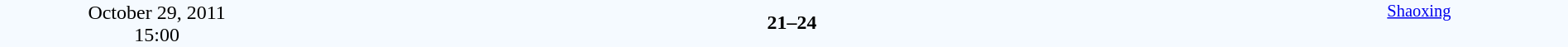<table style="width: 100%; background:#F5FAFF;" cellspacing="0">
<tr>
<td align=center rowspan=3 width=20%>October 29, 2011<br>15:00</td>
</tr>
<tr>
<td width=24% align=right></td>
<td align=center width=13%><strong>21–24</strong></td>
<td width=24%><strong></strong></td>
<td style=font-size:85% rowspan=3 valign=top align=center><a href='#'>Shaoxing</a></td>
</tr>
<tr style=font-size:85%>
<td align=right></td>
<td align=center></td>
<td></td>
</tr>
</table>
